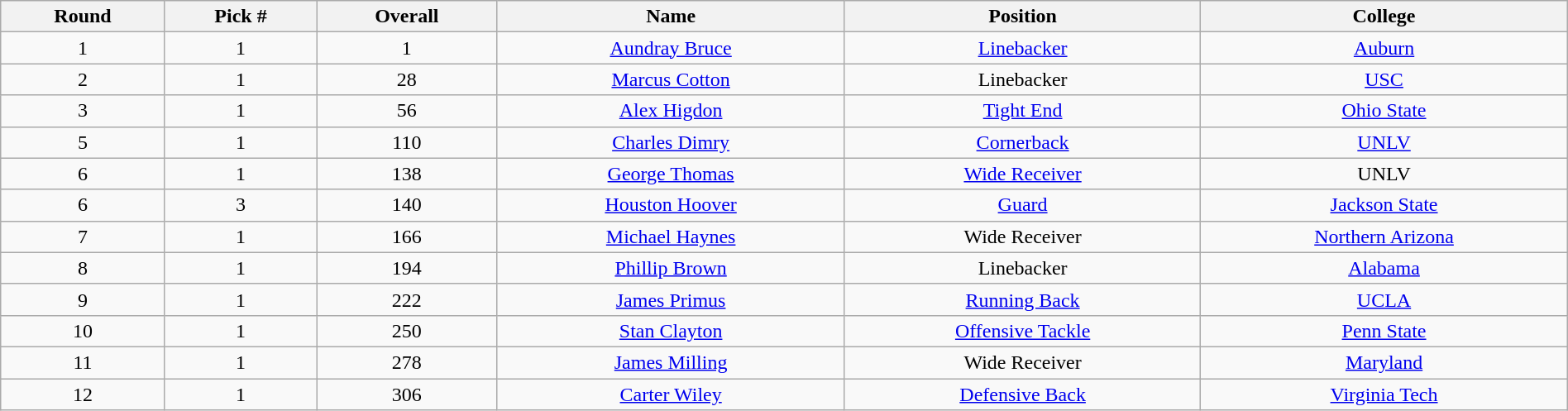<table class="wikitable sortable sortable" style="width: 100%; text-align:center">
<tr>
<th>Round</th>
<th>Pick #</th>
<th>Overall</th>
<th>Name</th>
<th>Position</th>
<th>College</th>
</tr>
<tr>
<td>1</td>
<td>1</td>
<td>1</td>
<td><a href='#'>Aundray Bruce</a></td>
<td><a href='#'>Linebacker</a></td>
<td><a href='#'>Auburn</a></td>
</tr>
<tr>
<td>2</td>
<td>1</td>
<td>28</td>
<td><a href='#'>Marcus Cotton</a></td>
<td>Linebacker</td>
<td><a href='#'>USC</a></td>
</tr>
<tr>
<td>3</td>
<td>1</td>
<td>56</td>
<td><a href='#'>Alex Higdon</a></td>
<td><a href='#'>Tight End</a></td>
<td><a href='#'>Ohio State</a></td>
</tr>
<tr>
<td>5</td>
<td>1</td>
<td>110</td>
<td><a href='#'>Charles Dimry</a></td>
<td><a href='#'>Cornerback</a></td>
<td><a href='#'>UNLV</a></td>
</tr>
<tr>
<td>6</td>
<td>1</td>
<td>138</td>
<td><a href='#'>George Thomas</a></td>
<td><a href='#'>Wide Receiver</a></td>
<td>UNLV</td>
</tr>
<tr>
<td>6</td>
<td>3</td>
<td>140</td>
<td><a href='#'>Houston Hoover</a></td>
<td><a href='#'>Guard</a></td>
<td><a href='#'>Jackson State</a></td>
</tr>
<tr>
<td>7</td>
<td>1</td>
<td>166</td>
<td><a href='#'>Michael Haynes</a></td>
<td>Wide Receiver</td>
<td><a href='#'>Northern Arizona</a></td>
</tr>
<tr>
<td>8</td>
<td>1</td>
<td>194</td>
<td><a href='#'>Phillip Brown</a></td>
<td>Linebacker</td>
<td><a href='#'>Alabama</a></td>
</tr>
<tr>
<td>9</td>
<td>1</td>
<td>222</td>
<td><a href='#'>James Primus</a></td>
<td><a href='#'>Running Back</a></td>
<td><a href='#'>UCLA</a></td>
</tr>
<tr>
<td>10</td>
<td>1</td>
<td>250</td>
<td><a href='#'>Stan Clayton</a></td>
<td><a href='#'>Offensive Tackle</a></td>
<td><a href='#'>Penn State</a></td>
</tr>
<tr>
<td>11</td>
<td>1</td>
<td>278</td>
<td><a href='#'>James Milling</a></td>
<td>Wide Receiver</td>
<td><a href='#'>Maryland</a></td>
</tr>
<tr>
<td>12</td>
<td>1</td>
<td>306</td>
<td><a href='#'>Carter Wiley</a></td>
<td><a href='#'>Defensive Back</a></td>
<td><a href='#'>Virginia Tech</a></td>
</tr>
</table>
